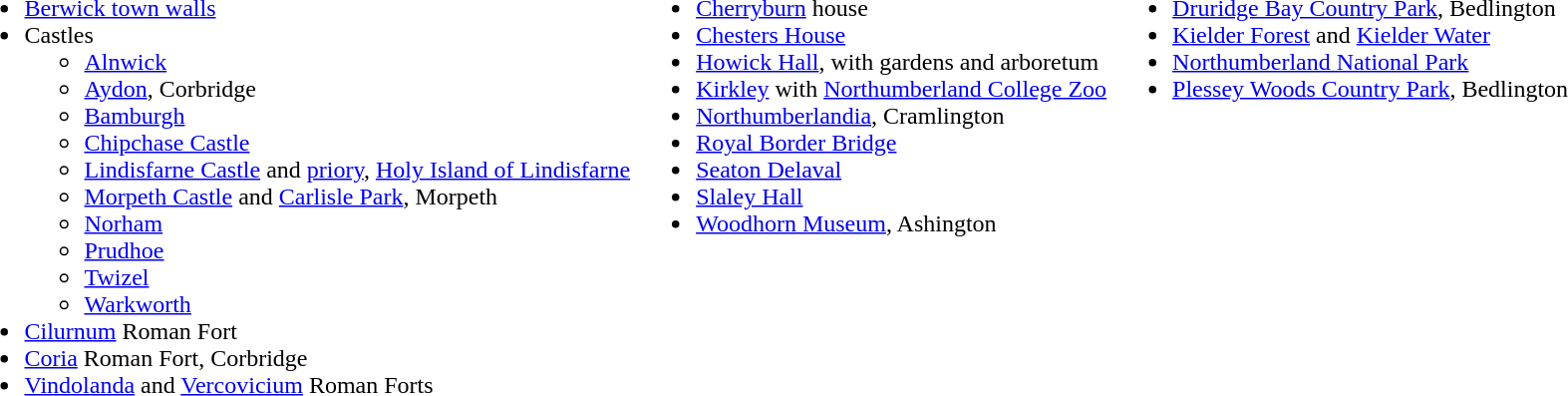<table>
<tr>
<td><br><ul><li><a href='#'>Berwick town walls</a></li><li>Castles<ul><li><a href='#'>Alnwick</a> </li><li><a href='#'>Aydon</a>, Corbridge</li><li><a href='#'>Bamburgh</a> </li><li><a href='#'>Chipchase Castle</a></li><li><a href='#'>Lindisfarne Castle</a> and <a href='#'>priory</a>, <a href='#'>Holy Island of Lindisfarne</a></li><li><a href='#'>Morpeth Castle</a> and <a href='#'>Carlisle Park</a>, Morpeth</li><li><a href='#'>Norham</a></li><li><a href='#'>Prudhoe</a></li><li><a href='#'>Twizel</a></li><li><a href='#'>Warkworth</a></li></ul></li><li><a href='#'>Cilurnum</a> Roman Fort</li><li><a href='#'>Coria</a> Roman Fort, Corbridge</li><li><a href='#'>Vindolanda</a> and <a href='#'>Vercovicium</a> Roman Forts</li></ul></td>
<td valign=top><br><ul><li><a href='#'>Cherryburn</a> house </li><li><a href='#'>Chesters House</a></li><li><a href='#'>Howick Hall</a>, with gardens and arboretum</li><li><a href='#'>Kirkley</a> with <a href='#'>Northumberland College Zoo</a></li><li><a href='#'>Northumberlandia</a>, Cramlington</li><li><a href='#'>Royal Border Bridge</a></li><li><a href='#'>Seaton Delaval</a> </li><li><a href='#'>Slaley Hall</a></li><li><a href='#'>Woodhorn Museum</a>, Ashington</li></ul></td>
<td valign=top><br><ul><li><a href='#'>Druridge Bay Country Park</a>, Bedlington </li><li><a href='#'>Kielder Forest</a> and <a href='#'>Kielder Water</a></li><li><a href='#'>Northumberland National Park</a></li><li><a href='#'>Plessey Woods Country Park</a>, Bedlington </li></ul></td>
</tr>
</table>
